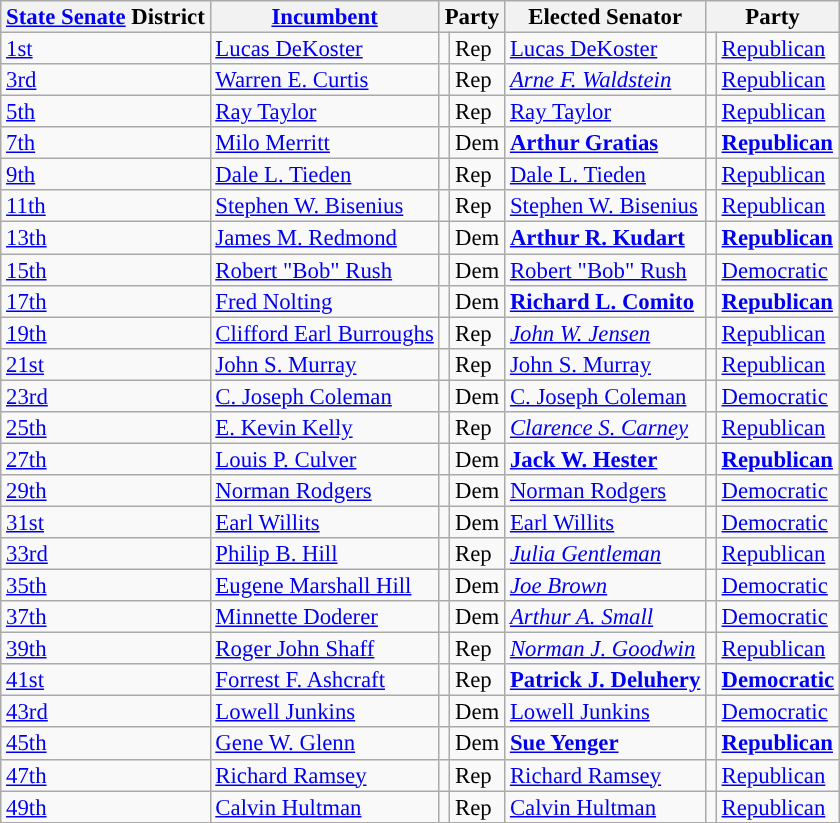<table class="sortable wikitable" style="font-size:95%;line-height:14px;">
<tr>
<th class="unsortable"><a href='#'>State Senate</a> District</th>
<th class="unsortable"><a href='#'>Incumbent</a></th>
<th colspan="2">Party</th>
<th class="unsortable">Elected Senator</th>
<th colspan="2">Party</th>
</tr>
<tr>
<td><a href='#'>1st</a></td>
<td><a href='#'>Lucas DeKoster</a></td>
<td style="background:"></td>
<td>Rep</td>
<td><a href='#'>Lucas DeKoster</a></td>
<td style="background:"></td>
<td><a href='#'>Republican</a></td>
</tr>
<tr>
<td><a href='#'>3rd</a></td>
<td><a href='#'>Warren E. Curtis</a></td>
<td style="background:"></td>
<td>Rep</td>
<td><em><a href='#'>Arne F. Waldstein</a></em></td>
<td style="background:"></td>
<td><a href='#'>Republican</a></td>
</tr>
<tr>
<td><a href='#'>5th</a></td>
<td><a href='#'>Ray Taylor</a></td>
<td style="background:"></td>
<td>Rep</td>
<td><a href='#'>Ray Taylor</a></td>
<td style="background:"></td>
<td><a href='#'>Republican</a></td>
</tr>
<tr>
<td><a href='#'>7th</a></td>
<td><a href='#'>Milo Merritt</a></td>
<td style="background:"></td>
<td>Dem</td>
<td><strong><a href='#'>Arthur Gratias</a></strong></td>
<td style="background:"></td>
<td><strong><a href='#'>Republican</a></strong></td>
</tr>
<tr>
<td><a href='#'>9th</a></td>
<td><a href='#'>Dale L. Tieden</a></td>
<td style="background:"></td>
<td>Rep</td>
<td><a href='#'>Dale L. Tieden</a></td>
<td style="background:"></td>
<td><a href='#'>Republican</a></td>
</tr>
<tr>
<td><a href='#'>11th</a></td>
<td><a href='#'>Stephen W. Bisenius</a></td>
<td style="background:"></td>
<td>Rep</td>
<td><a href='#'>Stephen W. Bisenius</a></td>
<td style="background:"></td>
<td><a href='#'>Republican</a></td>
</tr>
<tr>
<td><a href='#'>13th</a></td>
<td><a href='#'>James M. Redmond</a></td>
<td style="background:"></td>
<td>Dem</td>
<td><strong><a href='#'>Arthur R. Kudart</a></strong></td>
<td style="background:"></td>
<td><strong><a href='#'>Republican</a></strong></td>
</tr>
<tr>
<td><a href='#'>15th</a></td>
<td><a href='#'>Robert "Bob" Rush</a></td>
<td style="background:"></td>
<td>Dem</td>
<td><a href='#'>Robert "Bob" Rush</a></td>
<td style="background:"></td>
<td><a href='#'>Democratic</a></td>
</tr>
<tr>
<td><a href='#'>17th</a></td>
<td><a href='#'>Fred Nolting</a></td>
<td style="background:"></td>
<td>Dem</td>
<td><strong><a href='#'>Richard L. Comito</a></strong></td>
<td style="background:"></td>
<td><strong><a href='#'>Republican</a></strong></td>
</tr>
<tr>
<td><a href='#'>19th</a></td>
<td><a href='#'>Clifford Earl Burroughs</a></td>
<td style="background:"></td>
<td>Rep</td>
<td><em><a href='#'>John W. Jensen</a></em></td>
<td style="background:"></td>
<td><a href='#'>Republican</a></td>
</tr>
<tr>
<td><a href='#'>21st</a></td>
<td><a href='#'>John S. Murray</a></td>
<td style="background:"></td>
<td>Rep</td>
<td><a href='#'>John S. Murray</a></td>
<td style="background:"></td>
<td><a href='#'>Republican</a></td>
</tr>
<tr>
<td><a href='#'>23rd</a></td>
<td><a href='#'>C. Joseph Coleman</a></td>
<td style="background:"></td>
<td>Dem</td>
<td><a href='#'>C. Joseph Coleman</a></td>
<td style="background:"></td>
<td><a href='#'>Democratic</a></td>
</tr>
<tr>
<td><a href='#'>25th</a></td>
<td><a href='#'>E. Kevin Kelly</a></td>
<td style="background:"></td>
<td>Rep</td>
<td><em><a href='#'>Clarence S. Carney</a></em></td>
<td style="background:"></td>
<td><a href='#'>Republican</a></td>
</tr>
<tr>
<td><a href='#'>27th</a></td>
<td><a href='#'>Louis P. Culver</a></td>
<td style="background:"></td>
<td>Dem</td>
<td><strong><a href='#'>Jack W. Hester</a></strong></td>
<td style="background:"></td>
<td><strong><a href='#'>Republican</a></strong></td>
</tr>
<tr>
<td><a href='#'>29th</a></td>
<td><a href='#'>Norman Rodgers</a></td>
<td style="background:"></td>
<td>Dem</td>
<td><a href='#'>Norman Rodgers</a></td>
<td style="background:"></td>
<td><a href='#'>Democratic</a></td>
</tr>
<tr>
<td><a href='#'>31st</a></td>
<td><a href='#'>Earl Willits</a></td>
<td style="background:"></td>
<td>Dem</td>
<td><a href='#'>Earl Willits</a></td>
<td style="background:"></td>
<td><a href='#'>Democratic</a></td>
</tr>
<tr>
<td><a href='#'>33rd</a></td>
<td><a href='#'>Philip B. Hill</a></td>
<td style="background:"></td>
<td>Rep</td>
<td><em><a href='#'>Julia Gentleman</a></em></td>
<td style="background:"></td>
<td><a href='#'>Republican</a></td>
</tr>
<tr>
<td><a href='#'>35th</a></td>
<td><a href='#'>Eugene Marshall Hill</a></td>
<td style="background:"></td>
<td>Dem</td>
<td><em><a href='#'>Joe Brown</a></em></td>
<td style="background:"></td>
<td><a href='#'>Democratic</a></td>
</tr>
<tr>
<td><a href='#'>37th</a></td>
<td><a href='#'>Minnette Doderer</a></td>
<td style="background:"></td>
<td>Dem</td>
<td><em><a href='#'>Arthur A. Small</a></em></td>
<td style="background:"></td>
<td><a href='#'>Democratic</a></td>
</tr>
<tr>
<td><a href='#'>39th</a></td>
<td><a href='#'>Roger John Shaff</a></td>
<td style="background:"></td>
<td>Rep</td>
<td><em><a href='#'>Norman J. Goodwin</a></em></td>
<td style="background:"></td>
<td><a href='#'>Republican</a></td>
</tr>
<tr>
<td><a href='#'>41st</a></td>
<td><a href='#'>Forrest F. Ashcraft</a></td>
<td style="background:"></td>
<td>Rep</td>
<td><strong><a href='#'>Patrick J. Deluhery</a></strong></td>
<td style="background:"></td>
<td><strong><a href='#'>Democratic</a></strong></td>
</tr>
<tr>
<td><a href='#'>43rd</a></td>
<td><a href='#'>Lowell Junkins</a></td>
<td style="background:"></td>
<td>Dem</td>
<td><a href='#'>Lowell Junkins</a></td>
<td style="background:"></td>
<td><a href='#'>Democratic</a></td>
</tr>
<tr>
<td><a href='#'>45th</a></td>
<td><a href='#'>Gene W. Glenn</a></td>
<td style="background:"></td>
<td>Dem</td>
<td><strong><a href='#'>Sue Yenger</a></strong></td>
<td style="background:"></td>
<td><strong><a href='#'>Republican</a></strong></td>
</tr>
<tr>
<td><a href='#'>47th</a></td>
<td><a href='#'>Richard Ramsey</a></td>
<td style="background:"></td>
<td>Rep</td>
<td><a href='#'>Richard Ramsey</a></td>
<td style="background:"></td>
<td><a href='#'>Republican</a></td>
</tr>
<tr>
<td><a href='#'>49th</a></td>
<td><a href='#'>Calvin Hultman</a></td>
<td style="background:"></td>
<td>Rep</td>
<td><a href='#'>Calvin Hultman</a></td>
<td style="background:"></td>
<td><a href='#'>Republican</a></td>
</tr>
<tr>
</tr>
</table>
